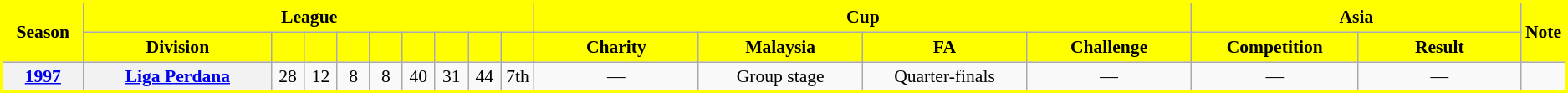<table class="wikitable" style="border:2px solid yellow; font-size:90%; text-align:center;">
<tr>
<th rowspan="2" style="background:yellow; color:black;" width="60">Season</th>
<th colspan="9" style="background:yellow; color:black;">League</th>
<th colspan="4" style="background:yellow; color:black;">Cup</th>
<th colspan="2" style="background:yellow; color:black;">Asia</th>
<th rowspan="2" style="background:yellow; color:black;">Note</th>
</tr>
<tr>
<th style="background:yellow; color:black;" width="150">Division</th>
<th style="background:yellow; color:black;" width="20"></th>
<th style="background:yellow; color:black;" width="20"></th>
<th style="background:yellow; color:black;" width="20"></th>
<th style="background:yellow; color:black;" width="20"></th>
<th style="background:yellow; color:black;" width="20"></th>
<th style="background:yellow; color:black;" width="20"></th>
<th style="background:yellow; color:black;" width="20"></th>
<th style="background:yellow; color:black;" width="20"></th>
<th style="background:yellow; color:black;" width="130">Charity</th>
<th style="background:yellow; color:black;" width="130">Malaysia</th>
<th style="background:yellow; color:black;" width="130">FA</th>
<th style="background:yellow; color:black;" width="130">Challenge</th>
<th style="background:yellow; color:black;" width="130">Competition</th>
<th style="background:yellow; color:black;" width="130">Result</th>
</tr>
<tr>
<th><a href='#'>1997</a></th>
<th><a href='#'>Liga Perdana</a></th>
<td>28</td>
<td>12</td>
<td>8</td>
<td>8</td>
<td>40</td>
<td>31</td>
<td>44</td>
<td>7th</td>
<td>—</td>
<td>Group stage</td>
<td>Quarter-finals</td>
<td>—</td>
<td>—</td>
<td>—</td>
<td></td>
</tr>
</table>
